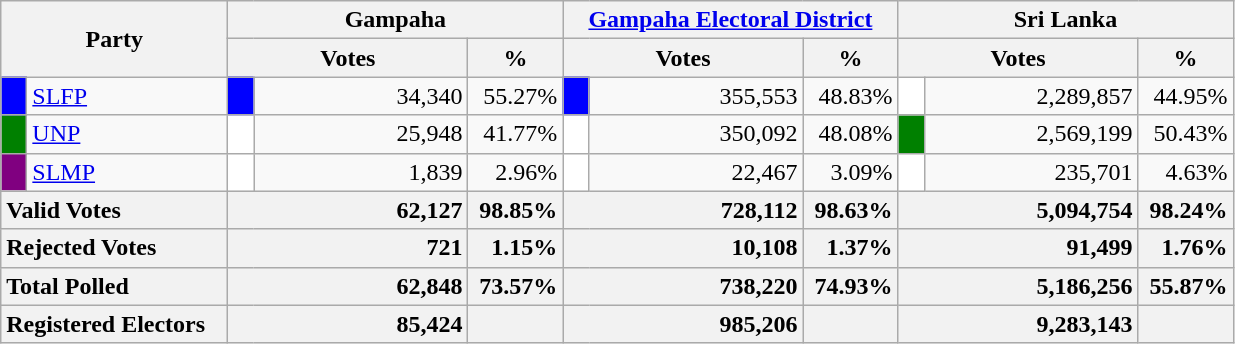<table class="wikitable">
<tr>
<th colspan="2" width="144px"rowspan="2">Party</th>
<th colspan="3" width="216px">Gampaha</th>
<th colspan="3" width="216px"><a href='#'>Gampaha Electoral District</a></th>
<th colspan="3" width="216px">Sri Lanka</th>
</tr>
<tr>
<th colspan="2" width="144px">Votes</th>
<th>%</th>
<th colspan="2" width="144px">Votes</th>
<th>%</th>
<th colspan="2" width="144px">Votes</th>
<th>%</th>
</tr>
<tr>
<td style="background-color:blue;" width="10px"></td>
<td style="text-align:left;"><a href='#'>SLFP</a></td>
<td style="background-color:blue;" width="10px"></td>
<td style="text-align:right;">34,340</td>
<td style="text-align:right;">55.27%</td>
<td style="background-color:blue;" width="10px"></td>
<td style="text-align:right;">355,553</td>
<td style="text-align:right;">48.83%</td>
<td style="background-color:white;" width="10px"></td>
<td style="text-align:right;">2,289,857</td>
<td style="text-align:right;">44.95%</td>
</tr>
<tr>
<td style="background-color:green;" width="10px"></td>
<td style="text-align:left;"><a href='#'>UNP</a></td>
<td style="background-color:white;" width="10px"></td>
<td style="text-align:right;">25,948</td>
<td style="text-align:right;">41.77%</td>
<td style="background-color:white;" width="10px"></td>
<td style="text-align:right;">350,092</td>
<td style="text-align:right;">48.08%</td>
<td style="background-color:green;" width="10px"></td>
<td style="text-align:right;">2,569,199</td>
<td style="text-align:right;">50.43%</td>
</tr>
<tr>
<td style="background-color:purple;" width="10px"></td>
<td style="text-align:left;"><a href='#'>SLMP</a></td>
<td style="background-color:white;" width="10px"></td>
<td style="text-align:right;">1,839</td>
<td style="text-align:right;">2.96%</td>
<td style="background-color:white;" width="10px"></td>
<td style="text-align:right;">22,467</td>
<td style="text-align:right;">3.09%</td>
<td style="background-color:white;" width="10px"></td>
<td style="text-align:right;">235,701</td>
<td style="text-align:right;">4.63%</td>
</tr>
<tr>
<th colspan="2" width="144px"style="text-align:left;">Valid Votes</th>
<th style="text-align:right;"colspan="2" width="144px">62,127</th>
<th style="text-align:right;">98.85%</th>
<th style="text-align:right;"colspan="2" width="144px">728,112</th>
<th style="text-align:right;">98.63%</th>
<th style="text-align:right;"colspan="2" width="144px">5,094,754</th>
<th style="text-align:right;">98.24%</th>
</tr>
<tr>
<th colspan="2" width="144px"style="text-align:left;">Rejected Votes</th>
<th style="text-align:right;"colspan="2" width="144px">721</th>
<th style="text-align:right;">1.15%</th>
<th style="text-align:right;"colspan="2" width="144px">10,108</th>
<th style="text-align:right;">1.37%</th>
<th style="text-align:right;"colspan="2" width="144px">91,499</th>
<th style="text-align:right;">1.76%</th>
</tr>
<tr>
<th colspan="2" width="144px"style="text-align:left;">Total Polled</th>
<th style="text-align:right;"colspan="2" width="144px">62,848</th>
<th style="text-align:right;">73.57%</th>
<th style="text-align:right;"colspan="2" width="144px">738,220</th>
<th style="text-align:right;">74.93%</th>
<th style="text-align:right;"colspan="2" width="144px">5,186,256</th>
<th style="text-align:right;">55.87%</th>
</tr>
<tr>
<th colspan="2" width="144px"style="text-align:left;">Registered Electors</th>
<th style="text-align:right;"colspan="2" width="144px">85,424</th>
<th></th>
<th style="text-align:right;"colspan="2" width="144px">985,206</th>
<th></th>
<th style="text-align:right;"colspan="2" width="144px">9,283,143</th>
<th></th>
</tr>
</table>
